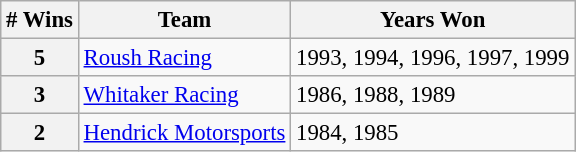<table class="wikitable" style="font-size: 95%;">
<tr>
<th># Wins</th>
<th>Team</th>
<th>Years Won</th>
</tr>
<tr>
<th>5</th>
<td><a href='#'>Roush Racing</a></td>
<td>1993, 1994, 1996, 1997, 1999</td>
</tr>
<tr>
<th>3</th>
<td><a href='#'>Whitaker Racing</a></td>
<td>1986, 1988, 1989</td>
</tr>
<tr>
<th>2</th>
<td><a href='#'>Hendrick Motorsports</a></td>
<td>1984, 1985</td>
</tr>
</table>
